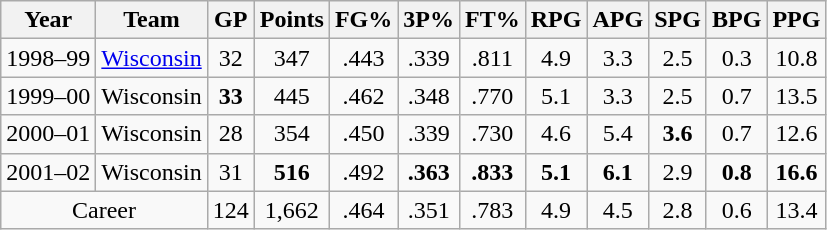<table class="wikitable"; style="text-align:center">
<tr>
<th>Year</th>
<th>Team</th>
<th>GP</th>
<th>Points</th>
<th>FG%</th>
<th>3P%</th>
<th>FT%</th>
<th>RPG</th>
<th>APG</th>
<th>SPG</th>
<th>BPG</th>
<th>PPG</th>
</tr>
<tr>
<td>1998–99</td>
<td><a href='#'>Wisconsin</a></td>
<td>32</td>
<td>347</td>
<td>.443</td>
<td>.339</td>
<td>.811</td>
<td>4.9</td>
<td>3.3</td>
<td>2.5</td>
<td>0.3</td>
<td>10.8</td>
</tr>
<tr>
<td>1999–00</td>
<td>Wisconsin</td>
<td><strong>33</strong></td>
<td>445</td>
<td>.462</td>
<td>.348</td>
<td>.770</td>
<td>5.1</td>
<td>3.3</td>
<td>2.5</td>
<td>0.7</td>
<td>13.5</td>
</tr>
<tr>
<td>2000–01</td>
<td>Wisconsin</td>
<td>28</td>
<td>354</td>
<td>.450</td>
<td>.339</td>
<td>.730</td>
<td>4.6</td>
<td>5.4</td>
<td><strong>3.6</strong></td>
<td>0.7</td>
<td>12.6</td>
</tr>
<tr>
<td>2001–02</td>
<td>Wisconsin</td>
<td>31</td>
<td><strong>516</strong></td>
<td>.492</td>
<td><strong>.363</strong></td>
<td><strong>.833</strong></td>
<td><strong>5.1</strong></td>
<td><strong>6.1</strong></td>
<td>2.9</td>
<td><strong>0.8</strong></td>
<td><strong>16.6</strong></td>
</tr>
<tr>
<td colspan=2; align=center>Career</td>
<td>124</td>
<td>1,662</td>
<td>.464</td>
<td>.351</td>
<td>.783</td>
<td>4.9</td>
<td>4.5</td>
<td>2.8</td>
<td>0.6</td>
<td>13.4</td>
</tr>
</table>
